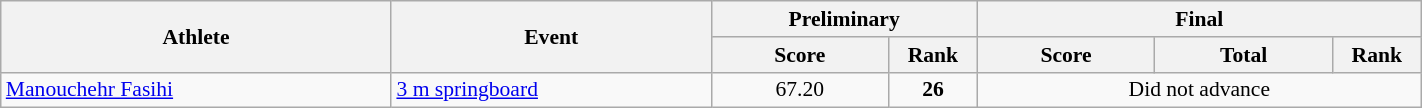<table class="wikitable" width="75%" style="text-align:center; font-size:90%">
<tr>
<th rowspan="2" width="22%">Athlete</th>
<th rowspan="2" width="18%">Event</th>
<th colspan="2">Preliminary</th>
<th colspan="3">Final</th>
</tr>
<tr>
<th width="10%">Score</th>
<th width="5%">Rank</th>
<th width="10%">Score</th>
<th width="10%">Total</th>
<th width="5%">Rank</th>
</tr>
<tr>
<td align="left"><a href='#'>Manouchehr Fasihi</a></td>
<td align="left"><a href='#'>3 m springboard</a></td>
<td>67.20</td>
<td><strong>26</strong></td>
<td colspan=3 align=center>Did not advance</td>
</tr>
</table>
